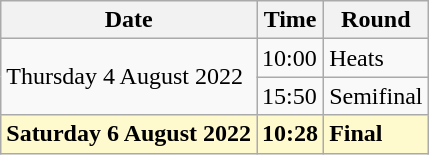<table class="wikitable">
<tr>
<th>Date</th>
<th>Time</th>
<th>Round</th>
</tr>
<tr>
<td rowspan=2>Thursday 4 August 2022</td>
<td>10:00</td>
<td>Heats</td>
</tr>
<tr>
<td>15:50</td>
<td>Semifinal</td>
</tr>
<tr>
<td style=background:lemonchiffon><strong>Saturday 6 August 2022</strong></td>
<td style=background:lemonchiffon><strong>10:28</strong></td>
<td style=background:lemonchiffon><strong>Final</strong></td>
</tr>
</table>
